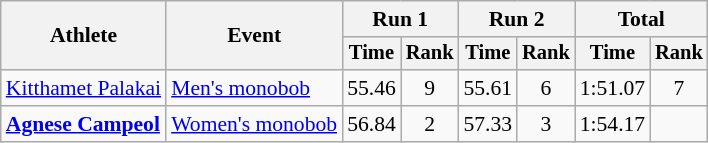<table class="wikitable" style="font-size:90%">
<tr>
<th rowspan="2">Athlete</th>
<th rowspan="2">Event</th>
<th colspan="2">Run 1</th>
<th colspan="2">Run 2</th>
<th colspan="2">Total</th>
</tr>
<tr style="font-size:95%">
<th>Time</th>
<th>Rank</th>
<th>Time</th>
<th>Rank</th>
<th>Time</th>
<th>Rank</th>
</tr>
<tr align=center>
<td align=left><a href='#'>Kitthamet Palakai</a></td>
<td align=left><a href='#'>Men's monobob</a></td>
<td>55.46</td>
<td>9</td>
<td>55.61</td>
<td>6</td>
<td>1:51.07</td>
<td>7</td>
</tr>
<tr align=center>
<td align=left><strong><a href='#'>Agnese Campeol</a></strong></td>
<td align=left><a href='#'>Women's monobob</a></td>
<td>56.84</td>
<td>2</td>
<td>57.33</td>
<td>3</td>
<td>1:54.17</td>
<td></td>
</tr>
</table>
